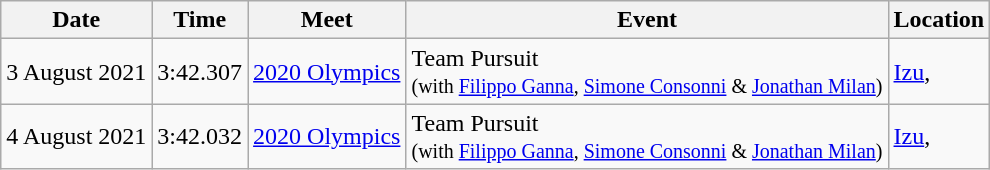<table class="wikitable">
<tr>
<th>Date</th>
<th>Time</th>
<th>Meet</th>
<th>Event</th>
<th>Location</th>
</tr>
<tr>
<td>3 August 2021</td>
<td>3:42.307</td>
<td><a href='#'>2020 Olympics</a></td>
<td>Team Pursuit <br> <small>(with <a href='#'>Filippo Ganna</a>, <a href='#'>Simone Consonni</a> & <a href='#'>Jonathan Milan</a>)</small></td>
<td><a href='#'>Izu</a>, </td>
</tr>
<tr>
<td>4 August 2021</td>
<td>3:42.032</td>
<td><a href='#'>2020 Olympics</a></td>
<td>Team Pursuit  <br> <small>(with <a href='#'>Filippo Ganna</a>, <a href='#'>Simone Consonni</a> & <a href='#'>Jonathan Milan</a>)</small></td>
<td><a href='#'>Izu</a>, </td>
</tr>
</table>
